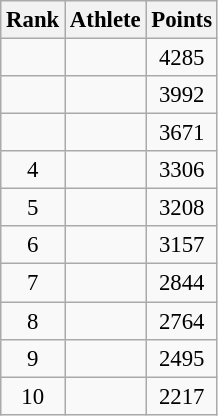<table class="wikitable" style="font-size:95%; text-align:center;">
<tr>
<th>Rank</th>
<th>Athlete</th>
<th>Points</th>
</tr>
<tr>
<td></td>
<td align=left></td>
<td align="center">4285</td>
</tr>
<tr>
<td></td>
<td align=left></td>
<td align="center">3992</td>
</tr>
<tr>
<td></td>
<td align=left></td>
<td align="center">3671</td>
</tr>
<tr>
<td>4</td>
<td align=left></td>
<td align="center">3306</td>
</tr>
<tr>
<td>5</td>
<td align=left></td>
<td align="center">3208</td>
</tr>
<tr>
<td>6</td>
<td align=left></td>
<td align="center">3157</td>
</tr>
<tr>
<td>7</td>
<td align=left></td>
<td align="center">2844</td>
</tr>
<tr>
<td>8</td>
<td align=left></td>
<td align="center">2764</td>
</tr>
<tr>
<td>9</td>
<td align=left></td>
<td align="center">2495</td>
</tr>
<tr>
<td>10</td>
<td align=left></td>
<td align="center">2217</td>
</tr>
</table>
